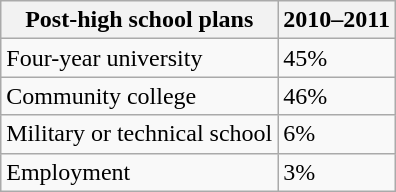<table class="wikitable">
<tr>
<th>Post-high school plans</th>
<th>2010–2011</th>
</tr>
<tr>
<td>Four-year university</td>
<td>45%</td>
</tr>
<tr>
<td>Community college</td>
<td>46%</td>
</tr>
<tr>
<td>Military or technical school</td>
<td>6%</td>
</tr>
<tr>
<td>Employment</td>
<td>3%</td>
</tr>
</table>
